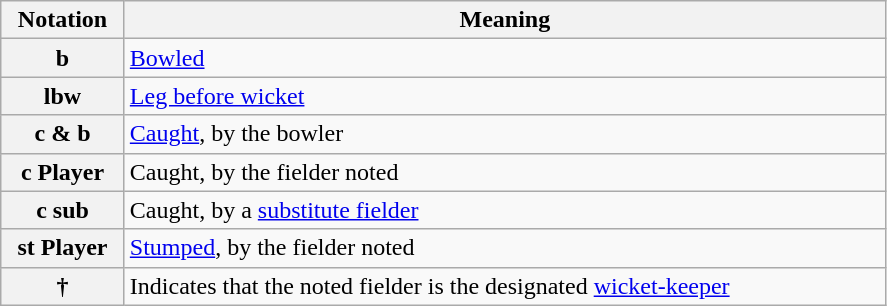<table class="wikitable plainrowheaders" border="1">
<tr>
<th scope="col" style="width:75px">Notation</th>
<th scope="col" style="width:500px">Meaning</th>
</tr>
<tr>
<th scope="row">b</th>
<td><a href='#'>Bowled</a></td>
</tr>
<tr>
<th scope="row">lbw</th>
<td><a href='#'>Leg before wicket</a></td>
</tr>
<tr>
<th scope="row">c & b</th>
<td><a href='#'>Caught</a>, by the bowler</td>
</tr>
<tr>
<th scope="row">c Player</th>
<td>Caught, by the fielder noted</td>
</tr>
<tr>
<th scope="row">c sub</th>
<td>Caught, by a <a href='#'>substitute fielder</a></td>
</tr>
<tr>
<th scope="row">st Player</th>
<td><a href='#'>Stumped</a>, by the fielder noted</td>
</tr>
<tr>
<th scope="row">†</th>
<td>Indicates that the noted fielder is the designated <a href='#'>wicket-keeper</a></td>
</tr>
</table>
